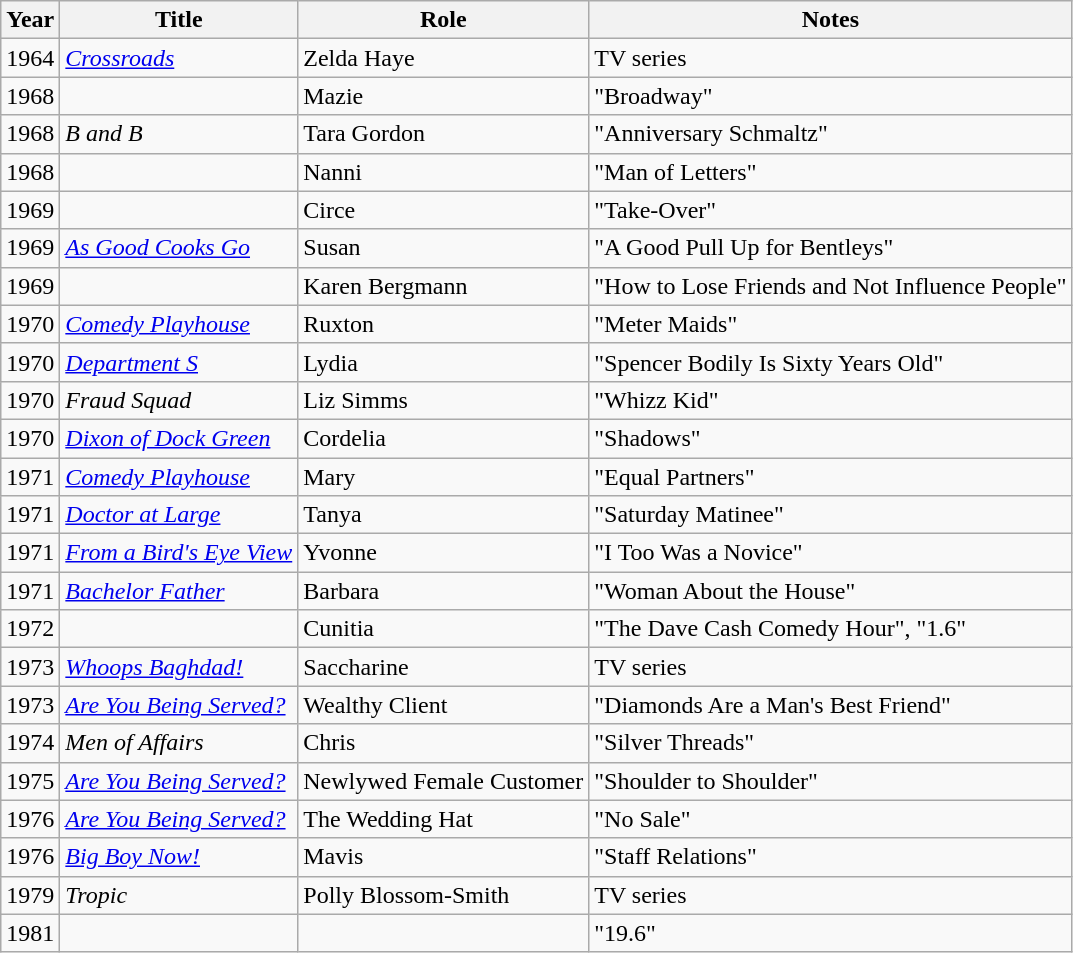<table class="wikitable sortable">
<tr>
<th>Year</th>
<th>Title</th>
<th>Role</th>
<th class="unsortable">Notes</th>
</tr>
<tr>
<td>1964</td>
<td><em><a href='#'>Crossroads</a></em></td>
<td>Zelda Haye</td>
<td>TV series</td>
</tr>
<tr>
<td>1968</td>
<td><em></em></td>
<td>Mazie</td>
<td>"Broadway"</td>
</tr>
<tr>
<td>1968</td>
<td><em>B and B</em></td>
<td>Tara Gordon</td>
<td>"Anniversary Schmaltz"</td>
</tr>
<tr>
<td>1968</td>
<td><em></em></td>
<td>Nanni</td>
<td>"Man of Letters"</td>
</tr>
<tr>
<td>1969</td>
<td><em></em></td>
<td>Circe</td>
<td>"Take-Over"</td>
</tr>
<tr>
<td>1969</td>
<td><em><a href='#'>As Good Cooks Go</a></em></td>
<td>Susan</td>
<td>"A Good Pull Up for Bentleys"</td>
</tr>
<tr>
<td>1969</td>
<td><em></em></td>
<td>Karen Bergmann</td>
<td>"How to Lose Friends and Not Influence People"</td>
</tr>
<tr>
<td>1970</td>
<td><em><a href='#'>Comedy Playhouse</a></em></td>
<td>Ruxton</td>
<td>"Meter Maids"</td>
</tr>
<tr>
<td>1970</td>
<td><em><a href='#'>Department S</a></em></td>
<td>Lydia</td>
<td>"Spencer Bodily Is Sixty Years Old"</td>
</tr>
<tr>
<td>1970</td>
<td><em>Fraud Squad</em></td>
<td>Liz Simms</td>
<td>"Whizz Kid"</td>
</tr>
<tr>
<td>1970</td>
<td><em><a href='#'>Dixon of Dock Green</a></em></td>
<td>Cordelia</td>
<td>"Shadows"</td>
</tr>
<tr>
<td>1971</td>
<td><em><a href='#'>Comedy Playhouse</a></em></td>
<td>Mary</td>
<td>"Equal Partners"</td>
</tr>
<tr>
<td>1971</td>
<td><em><a href='#'>Doctor at Large</a></em></td>
<td>Tanya</td>
<td>"Saturday Matinee"</td>
</tr>
<tr>
<td>1971</td>
<td><em><a href='#'>From a Bird's Eye View</a></em></td>
<td>Yvonne</td>
<td>"I Too Was a Novice"</td>
</tr>
<tr>
<td>1971</td>
<td><em><a href='#'>Bachelor Father</a></em></td>
<td>Barbara</td>
<td>"Woman About the House"</td>
</tr>
<tr>
<td>1972</td>
<td><em></em></td>
<td>Cunitia</td>
<td>"The Dave Cash Comedy Hour", "1.6"</td>
</tr>
<tr>
<td>1973</td>
<td><em><a href='#'>Whoops Baghdad!</a></em></td>
<td>Saccharine</td>
<td>TV series</td>
</tr>
<tr>
<td>1973</td>
<td><em><a href='#'>Are You Being Served?</a></em></td>
<td>Wealthy Client</td>
<td>"Diamonds Are a Man's Best Friend"</td>
</tr>
<tr>
<td>1974</td>
<td><em>Men of Affairs</em></td>
<td>Chris</td>
<td>"Silver Threads"</td>
</tr>
<tr>
<td>1975</td>
<td><em><a href='#'>Are You Being Served?</a></em></td>
<td>Newlywed Female Customer</td>
<td>"Shoulder to Shoulder"</td>
</tr>
<tr>
<td>1976</td>
<td><em><a href='#'>Are You Being Served?</a></em></td>
<td>The Wedding Hat</td>
<td>"No Sale"</td>
</tr>
<tr>
<td>1976</td>
<td><em><a href='#'>Big Boy Now!</a></em></td>
<td>Mavis</td>
<td>"Staff Relations"</td>
</tr>
<tr>
<td>1979</td>
<td><em>Tropic</em></td>
<td>Polly Blossom-Smith</td>
<td>TV series</td>
</tr>
<tr>
<td>1981</td>
<td><em></em></td>
<td></td>
<td>"19.6"</td>
</tr>
</table>
